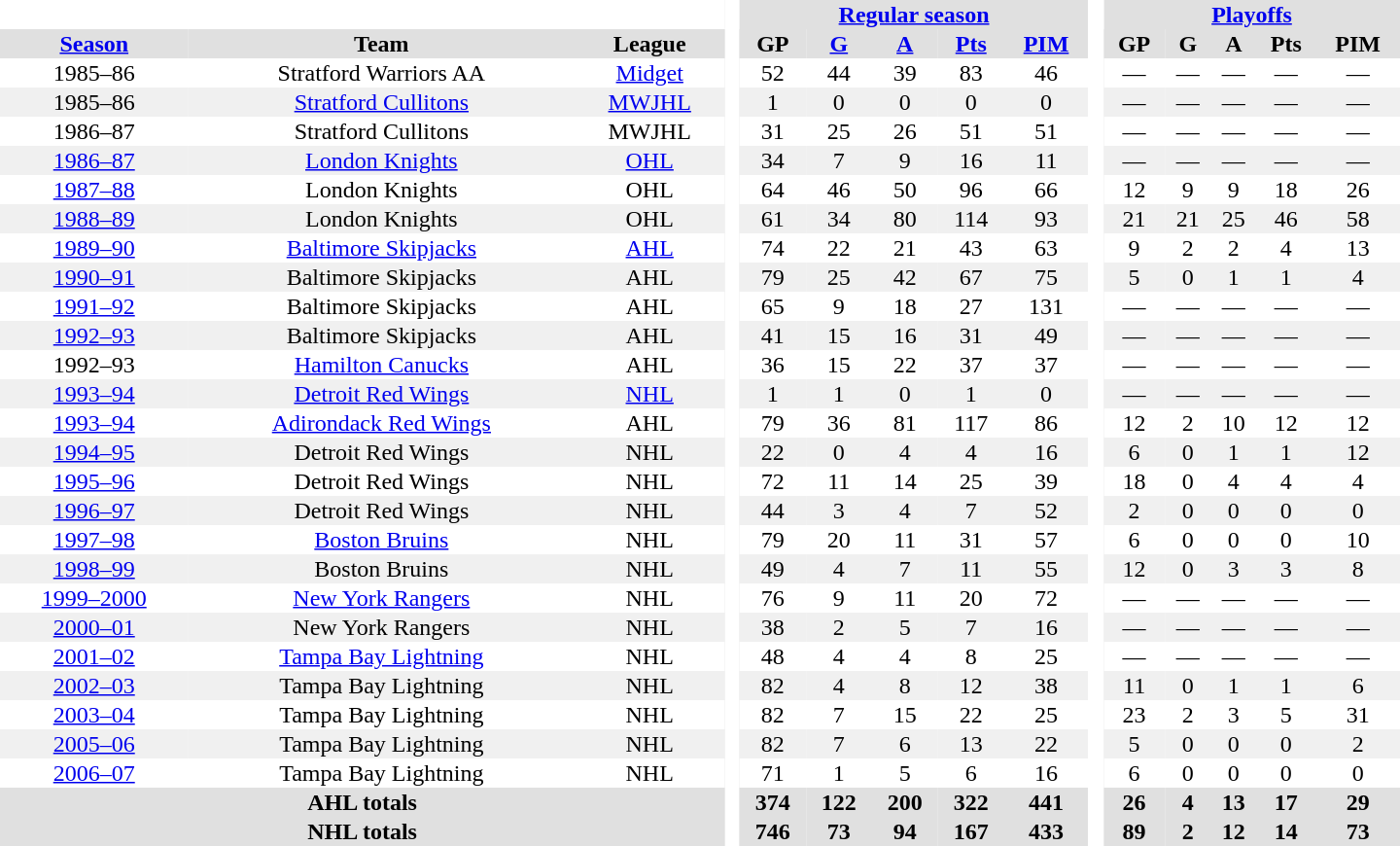<table border="0" cellpadding="1" cellspacing="0" style="text-align:center; width:60em">
<tr bgcolor="#e0e0e0">
<th colspan="3" bgcolor="#ffffff"> </th>
<th rowspan="99" bgcolor="#ffffff"> </th>
<th colspan="5"><a href='#'>Regular season</a></th>
<th rowspan="99" bgcolor="#ffffff"> </th>
<th colspan="5"><a href='#'>Playoffs</a></th>
</tr>
<tr bgcolor="#e0e0e0">
<th><a href='#'>Season</a></th>
<th>Team</th>
<th>League</th>
<th>GP</th>
<th><a href='#'>G</a></th>
<th><a href='#'>A</a></th>
<th><a href='#'>Pts</a></th>
<th><a href='#'>PIM</a></th>
<th>GP</th>
<th>G</th>
<th>A</th>
<th>Pts</th>
<th>PIM</th>
</tr>
<tr>
<td>1985–86</td>
<td>Stratford Warriors AA</td>
<td><a href='#'>Midget</a></td>
<td>52</td>
<td>44</td>
<td>39</td>
<td>83</td>
<td>46</td>
<td>—</td>
<td>—</td>
<td>—</td>
<td>—</td>
<td>—</td>
</tr>
<tr bgcolor="#f0f0f0">
<td>1985–86</td>
<td><a href='#'>Stratford Cullitons</a></td>
<td><a href='#'>MWJHL</a></td>
<td>1</td>
<td>0</td>
<td>0</td>
<td>0</td>
<td>0</td>
<td>—</td>
<td>—</td>
<td>—</td>
<td>—</td>
<td>—</td>
</tr>
<tr>
<td>1986–87</td>
<td>Stratford Cullitons</td>
<td>MWJHL</td>
<td>31</td>
<td>25</td>
<td>26</td>
<td>51</td>
<td>51</td>
<td>—</td>
<td>—</td>
<td>—</td>
<td>—</td>
<td>—</td>
</tr>
<tr bgcolor="#f0f0f0">
<td><a href='#'>1986–87</a></td>
<td><a href='#'>London Knights</a></td>
<td><a href='#'>OHL</a></td>
<td>34</td>
<td>7</td>
<td>9</td>
<td>16</td>
<td>11</td>
<td>—</td>
<td>—</td>
<td>—</td>
<td>—</td>
<td>—</td>
</tr>
<tr>
<td><a href='#'>1987–88</a></td>
<td>London Knights</td>
<td>OHL</td>
<td>64</td>
<td>46</td>
<td>50</td>
<td>96</td>
<td>66</td>
<td>12</td>
<td>9</td>
<td>9</td>
<td>18</td>
<td>26</td>
</tr>
<tr bgcolor="#f0f0f0">
<td><a href='#'>1988–89</a></td>
<td>London Knights</td>
<td>OHL</td>
<td>61</td>
<td>34</td>
<td>80</td>
<td>114</td>
<td>93</td>
<td>21</td>
<td>21</td>
<td>25</td>
<td>46</td>
<td>58</td>
</tr>
<tr>
<td><a href='#'>1989–90</a></td>
<td><a href='#'>Baltimore Skipjacks</a></td>
<td><a href='#'>AHL</a></td>
<td>74</td>
<td>22</td>
<td>21</td>
<td>43</td>
<td>63</td>
<td>9</td>
<td>2</td>
<td>2</td>
<td>4</td>
<td>13</td>
</tr>
<tr bgcolor="#f0f0f0">
<td><a href='#'>1990–91</a></td>
<td>Baltimore Skipjacks</td>
<td>AHL</td>
<td>79</td>
<td>25</td>
<td>42</td>
<td>67</td>
<td>75</td>
<td>5</td>
<td>0</td>
<td>1</td>
<td>1</td>
<td>4</td>
</tr>
<tr>
<td><a href='#'>1991–92</a></td>
<td>Baltimore Skipjacks</td>
<td>AHL</td>
<td>65</td>
<td>9</td>
<td>18</td>
<td>27</td>
<td>131</td>
<td>—</td>
<td>—</td>
<td>—</td>
<td>—</td>
<td>—</td>
</tr>
<tr bgcolor="#f0f0f0">
<td><a href='#'>1992–93</a></td>
<td>Baltimore Skipjacks</td>
<td>AHL</td>
<td>41</td>
<td>15</td>
<td>16</td>
<td>31</td>
<td>49</td>
<td>—</td>
<td>—</td>
<td>—</td>
<td>—</td>
<td>—</td>
</tr>
<tr>
<td>1992–93</td>
<td><a href='#'>Hamilton Canucks</a></td>
<td>AHL</td>
<td>36</td>
<td>15</td>
<td>22</td>
<td>37</td>
<td>37</td>
<td>—</td>
<td>—</td>
<td>—</td>
<td>—</td>
<td>—</td>
</tr>
<tr bgcolor="#f0f0f0">
<td><a href='#'>1993–94</a></td>
<td><a href='#'>Detroit Red Wings</a></td>
<td><a href='#'>NHL</a></td>
<td>1</td>
<td>1</td>
<td>0</td>
<td>1</td>
<td>0</td>
<td>—</td>
<td>—</td>
<td>—</td>
<td>—</td>
<td>—</td>
</tr>
<tr>
<td><a href='#'>1993–94</a></td>
<td><a href='#'>Adirondack Red Wings</a></td>
<td>AHL</td>
<td>79</td>
<td>36</td>
<td>81</td>
<td>117</td>
<td>86</td>
<td>12</td>
<td>2</td>
<td>10</td>
<td>12</td>
<td>12</td>
</tr>
<tr bgcolor="#f0f0f0">
<td><a href='#'>1994–95</a></td>
<td>Detroit Red Wings</td>
<td>NHL</td>
<td>22</td>
<td>0</td>
<td>4</td>
<td>4</td>
<td>16</td>
<td>6</td>
<td>0</td>
<td>1</td>
<td>1</td>
<td>12</td>
</tr>
<tr>
<td><a href='#'>1995–96</a></td>
<td>Detroit Red Wings</td>
<td>NHL</td>
<td>72</td>
<td>11</td>
<td>14</td>
<td>25</td>
<td>39</td>
<td>18</td>
<td>0</td>
<td>4</td>
<td>4</td>
<td>4</td>
</tr>
<tr bgcolor="#f0f0f0">
<td><a href='#'>1996–97</a></td>
<td>Detroit Red Wings</td>
<td>NHL</td>
<td>44</td>
<td>3</td>
<td>4</td>
<td>7</td>
<td>52</td>
<td>2</td>
<td>0</td>
<td>0</td>
<td>0</td>
<td>0</td>
</tr>
<tr>
<td><a href='#'>1997–98</a></td>
<td><a href='#'>Boston Bruins</a></td>
<td>NHL</td>
<td>79</td>
<td>20</td>
<td>11</td>
<td>31</td>
<td>57</td>
<td>6</td>
<td>0</td>
<td>0</td>
<td>0</td>
<td>10</td>
</tr>
<tr bgcolor="#f0f0f0">
<td><a href='#'>1998–99</a></td>
<td>Boston Bruins</td>
<td>NHL</td>
<td>49</td>
<td>4</td>
<td>7</td>
<td>11</td>
<td>55</td>
<td>12</td>
<td>0</td>
<td>3</td>
<td>3</td>
<td>8</td>
</tr>
<tr>
<td><a href='#'>1999–2000</a></td>
<td><a href='#'>New York Rangers</a></td>
<td>NHL</td>
<td>76</td>
<td>9</td>
<td>11</td>
<td>20</td>
<td>72</td>
<td>—</td>
<td>—</td>
<td>—</td>
<td>—</td>
<td>—</td>
</tr>
<tr bgcolor="#f0f0f0">
<td><a href='#'>2000–01</a></td>
<td>New York Rangers</td>
<td>NHL</td>
<td>38</td>
<td>2</td>
<td>5</td>
<td>7</td>
<td>16</td>
<td>—</td>
<td>—</td>
<td>—</td>
<td>—</td>
<td>—</td>
</tr>
<tr>
<td><a href='#'>2001–02</a></td>
<td><a href='#'>Tampa Bay Lightning</a></td>
<td>NHL</td>
<td>48</td>
<td>4</td>
<td>4</td>
<td>8</td>
<td>25</td>
<td>—</td>
<td>—</td>
<td>—</td>
<td>—</td>
<td>—</td>
</tr>
<tr bgcolor="#f0f0f0">
<td><a href='#'>2002–03</a></td>
<td>Tampa Bay Lightning</td>
<td>NHL</td>
<td>82</td>
<td>4</td>
<td>8</td>
<td>12</td>
<td>38</td>
<td>11</td>
<td>0</td>
<td>1</td>
<td>1</td>
<td>6</td>
</tr>
<tr>
<td><a href='#'>2003–04</a></td>
<td>Tampa Bay Lightning</td>
<td>NHL</td>
<td>82</td>
<td>7</td>
<td>15</td>
<td>22</td>
<td>25</td>
<td>23</td>
<td>2</td>
<td>3</td>
<td>5</td>
<td>31</td>
</tr>
<tr bgcolor="#f0f0f0">
<td><a href='#'>2005–06</a></td>
<td>Tampa Bay Lightning</td>
<td>NHL</td>
<td>82</td>
<td>7</td>
<td>6</td>
<td>13</td>
<td>22</td>
<td>5</td>
<td>0</td>
<td>0</td>
<td>0</td>
<td>2</td>
</tr>
<tr>
<td><a href='#'>2006–07</a></td>
<td>Tampa Bay Lightning</td>
<td>NHL</td>
<td>71</td>
<td>1</td>
<td>5</td>
<td>6</td>
<td>16</td>
<td>6</td>
<td>0</td>
<td>0</td>
<td>0</td>
<td>0</td>
</tr>
<tr bgcolor="#e0e0e0">
<th colspan="3">AHL totals</th>
<th>374</th>
<th>122</th>
<th>200</th>
<th>322</th>
<th>441</th>
<th>26</th>
<th>4</th>
<th>13</th>
<th>17</th>
<th>29</th>
</tr>
<tr bgcolor="#e0e0e0">
<th colspan="3">NHL totals</th>
<th>746</th>
<th>73</th>
<th>94</th>
<th>167</th>
<th>433</th>
<th>89</th>
<th>2</th>
<th>12</th>
<th>14</th>
<th>73</th>
</tr>
</table>
